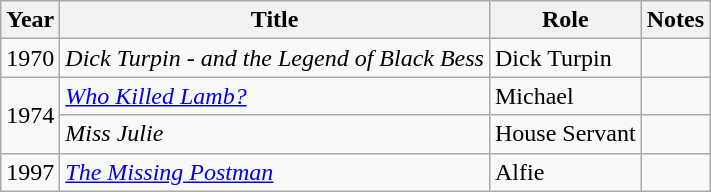<table class="wikitable">
<tr>
<th>Year</th>
<th>Title</th>
<th>Role</th>
<th>Notes</th>
</tr>
<tr>
<td>1970</td>
<td><em>Dick Turpin - and the Legend of Black Bess</em></td>
<td>Dick Turpin</td>
<td></td>
</tr>
<tr>
<td rowspan="2">1974</td>
<td><em><a href='#'>Who Killed Lamb?</a></em></td>
<td>Michael</td>
<td></td>
</tr>
<tr>
<td><em>Miss Julie</em></td>
<td>House Servant</td>
<td></td>
</tr>
<tr>
<td>1997</td>
<td><em><a href='#'>The Missing Postman</a></em></td>
<td>Alfie</td>
<td></td>
</tr>
</table>
